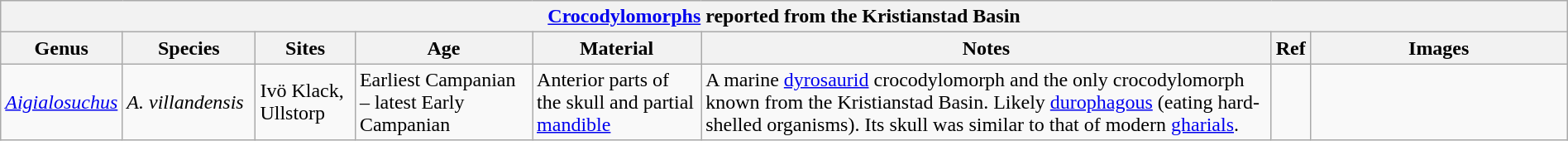<table class="wikitable sortable mw-collapsible" style="width:100%">
<tr>
<th colspan="8" style="text-align:center;"><strong><a href='#'>Crocodylomorphs</a> reported from the Kristianstad Basin</strong></th>
</tr>
<tr>
<th>Genus</th>
<th width="100px">Species</th>
<th>Sites</th>
<th>Age</th>
<th>Material</th>
<th>Notes</th>
<th>Ref</th>
<th width="200px">Images</th>
</tr>
<tr>
<td><em><a href='#'>Aigialosuchus</a></em></td>
<td><em>A. villandensis</em></td>
<td>Ivö Klack, Ullstorp</td>
<td>Earliest Campanian – latest Early Campanian</td>
<td>Anterior parts of the skull and partial <a href='#'>mandible</a></td>
<td>A marine <a href='#'>dyrosaurid</a> crocodylomorph and the only crocodylomorph known from the Kristianstad Basin. Likely <a href='#'>durophagous</a> (eating hard-shelled organisms). Its skull was similar to that of modern <a href='#'>gharials</a>.</td>
<td></td>
<td></td>
</tr>
</table>
